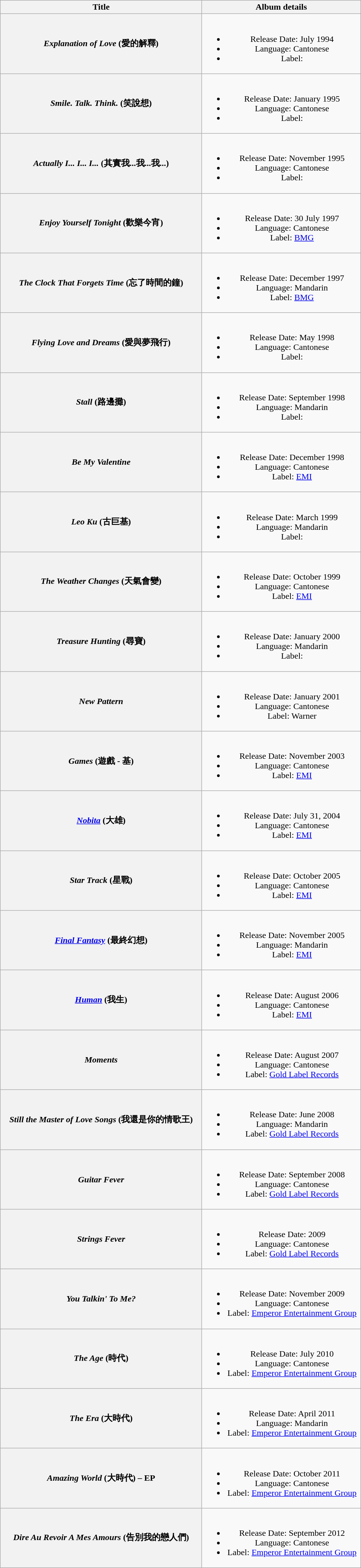<table class="wikitable plainrowheaders" style="text-align:center;" border="1">
<tr>
<th scope="col" style="width:23em;">Title</th>
<th scope="col" style="width:18em;">Album details</th>
</tr>
<tr>
<th scope="row"><em>Explanation of Love</em> (愛的解釋)</th>
<td><br><ul><li>Release Date: July 1994</li><li>Language: Cantonese</li><li>Label:</li></ul></td>
</tr>
<tr>
<th scope="row"><em>Smile. Talk. Think.</em> (笑說想)</th>
<td><br><ul><li>Release Date: January 1995</li><li>Language: Cantonese</li><li>Label:</li></ul></td>
</tr>
<tr>
<th scope="row"><em>Actually I... I... I...</em> (其實我...我...我...)</th>
<td><br><ul><li>Release Date: November 1995</li><li>Language: Cantonese</li><li>Label:</li></ul></td>
</tr>
<tr>
<th scope="row"><em>Enjoy Yourself Tonight</em> (歡樂今宵)</th>
<td><br><ul><li>Release Date: 30 July 1997</li><li>Language: Cantonese</li><li>Label: <a href='#'>BMG</a></li></ul></td>
</tr>
<tr>
<th scope="row"><em>The Clock That Forgets Time</em> (忘了時間的鐘)</th>
<td><br><ul><li>Release Date: December 1997</li><li>Language: Mandarin</li><li>Label: <a href='#'>BMG</a></li></ul></td>
</tr>
<tr>
<th scope="row"><em>Flying Love and Dreams</em> (愛與夢飛行)</th>
<td><br><ul><li>Release Date: May 1998</li><li>Language: Cantonese</li><li>Label:</li></ul></td>
</tr>
<tr>
<th scope="row"><em>Stall</em> (路邊攤)</th>
<td><br><ul><li>Release Date: September 1998</li><li>Language: Mandarin</li><li>Label:</li></ul></td>
</tr>
<tr>
<th scope="row"><em>Be My Valentine</em></th>
<td><br><ul><li>Release Date: December 1998</li><li>Language: Cantonese</li><li>Label: <a href='#'>EMI</a></li></ul></td>
</tr>
<tr>
<th scope="row"><em>Leo Ku</em> (古巨基)</th>
<td><br><ul><li>Release Date: March 1999</li><li>Language: Mandarin</li><li>Label:</li></ul></td>
</tr>
<tr>
<th scope="row"><em>The Weather Changes</em> (天氣會變)</th>
<td><br><ul><li>Release Date: October 1999</li><li>Language: Cantonese</li><li>Label: <a href='#'>EMI</a></li></ul></td>
</tr>
<tr>
<th scope="row"><em>Treasure Hunting</em> (尋寶)</th>
<td><br><ul><li>Release Date: January 2000</li><li>Language: Mandarin</li><li>Label:</li></ul></td>
</tr>
<tr>
<th scope="row"><em>New Pattern</em></th>
<td><br><ul><li>Release Date: January 2001</li><li>Language: Cantonese</li><li>Label: Warner</li></ul></td>
</tr>
<tr>
<th scope="row"><em>Games</em> (遊戲 - 基)</th>
<td><br><ul><li>Release Date: November 2003</li><li>Language: Cantonese</li><li>Label: <a href='#'>EMI</a></li></ul></td>
</tr>
<tr>
<th scope="row"><em><a href='#'>Nobita</a></em> (大雄)</th>
<td><br><ul><li>Release Date: July 31, 2004</li><li>Language: Cantonese</li><li>Label: <a href='#'>EMI</a></li></ul></td>
</tr>
<tr>
<th scope="row"><em>Star Track</em> (星戰)</th>
<td><br><ul><li>Release Date: October 2005</li><li>Language: Cantonese</li><li>Label: <a href='#'>EMI</a></li></ul></td>
</tr>
<tr>
<th scope="row"><em><a href='#'>Final Fantasy</a></em> (最終幻想)</th>
<td><br><ul><li>Release Date: November 2005</li><li>Language: Mandarin</li><li>Label: <a href='#'>EMI</a></li></ul></td>
</tr>
<tr>
<th scope="row"><em><a href='#'>Human</a></em> (我生)</th>
<td><br><ul><li>Release Date: August 2006</li><li>Language: Cantonese</li><li>Label: <a href='#'>EMI</a></li></ul></td>
</tr>
<tr>
<th scope="row"><em>Moments</em></th>
<td><br><ul><li>Release Date: August 2007</li><li>Language: Cantonese</li><li>Label: <a href='#'>Gold Label Records</a></li></ul></td>
</tr>
<tr>
<th scope="row"><em>Still the Master of Love Songs</em> (我還是你的情歌王)</th>
<td><br><ul><li>Release Date: June 2008</li><li>Language: Mandarin</li><li>Label: <a href='#'>Gold Label Records</a></li></ul></td>
</tr>
<tr>
<th scope="row"><em>Guitar Fever</em></th>
<td><br><ul><li>Release Date: September 2008</li><li>Language: Cantonese</li><li>Label: <a href='#'>Gold Label Records</a></li></ul></td>
</tr>
<tr>
<th scope="row"><em>Strings Fever</em></th>
<td><br><ul><li>Release Date: 2009</li><li>Language: Cantonese</li><li>Label: <a href='#'>Gold Label Records</a></li></ul></td>
</tr>
<tr>
<th scope="row"><em>You Talkin' To Me?</em></th>
<td><br><ul><li>Release Date: November 2009</li><li>Language: Cantonese</li><li>Label: <a href='#'>Emperor Entertainment Group</a></li></ul></td>
</tr>
<tr>
<th scope="row"><em>The Age</em> (時代)</th>
<td><br><ul><li>Release Date: July 2010</li><li>Language: Cantonese</li><li>Label: <a href='#'>Emperor Entertainment Group</a></li></ul></td>
</tr>
<tr>
<th scope="row"><em>The Era</em> (大時代)</th>
<td><br><ul><li>Release Date: April 2011</li><li>Language: Mandarin</li><li>Label: <a href='#'>Emperor Entertainment Group</a></li></ul></td>
</tr>
<tr>
<th scope="row"><em>Amazing World</em> (大時代) – EP</th>
<td><br><ul><li>Release Date: October 2011</li><li>Language: Cantonese</li><li>Label: <a href='#'>Emperor Entertainment Group</a></li></ul></td>
</tr>
<tr>
<th scope="row"><em>Dire Au Revoir A Mes Amours</em> (告別我的戀人們)</th>
<td><br><ul><li>Release Date: September 2012</li><li>Language: Cantonese</li><li>Label: <a href='#'>Emperor Entertainment Group</a></li></ul></td>
</tr>
</table>
